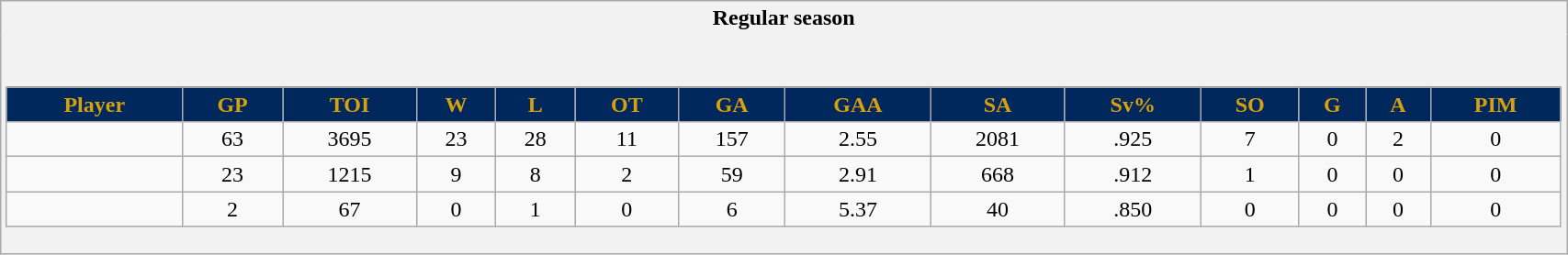<table class="wikitable" style="border: 1px solid #aaa;" width="90%">
<tr>
<th style="border: 0;">Regular season</th>
</tr>
<tr>
<td style="background: #f2f2f2; border: 0; text-align: center;"><br><table class="wikitable sortable" width="100%">
<tr align="center"  bgcolor="#dddddd">
<th style="background:#01285D; color:#D6A10F">Player</th>
<th style="background:#01285D; color:#D6A10F">GP</th>
<th style="background:#01285D; color:#D6A10F">TOI</th>
<th style="background:#01285D; color:#D6A10F">W</th>
<th style="background:#01285D; color:#D6A10F">L</th>
<th style="background:#01285D; color:#D6A10F">OT</th>
<th style="background:#01285D; color:#D6A10F">GA</th>
<th style="background:#01285D; color:#D6A10F">GAA</th>
<th style="background:#01285D; color:#D6A10F">SA</th>
<th style="background:#01285D; color:#D6A10F">Sv%</th>
<th style="background:#01285D; color:#D6A10F">SO</th>
<th style="background:#01285D; color:#D6A10F">G</th>
<th style="background:#01285D; color:#D6A10F">A</th>
<th style="background:#01285D; color:#D6A10F">PIM</th>
</tr>
<tr align=center>
<td></td>
<td>63</td>
<td>3695</td>
<td>23</td>
<td>28</td>
<td>11</td>
<td>157</td>
<td>2.55</td>
<td>2081</td>
<td>.925</td>
<td>7</td>
<td>0</td>
<td>2</td>
<td>0</td>
</tr>
<tr align=center>
<td></td>
<td>23</td>
<td>1215</td>
<td>9</td>
<td>8</td>
<td>2</td>
<td>59</td>
<td>2.91</td>
<td>668</td>
<td>.912</td>
<td>1</td>
<td>0</td>
<td>0</td>
<td>0</td>
</tr>
<tr align=center>
<td></td>
<td>2</td>
<td>67</td>
<td>0</td>
<td>1</td>
<td>0</td>
<td>6</td>
<td>5.37</td>
<td>40</td>
<td>.850</td>
<td>0</td>
<td>0</td>
<td>0</td>
<td>0</td>
</tr>
</table>
</td>
</tr>
</table>
